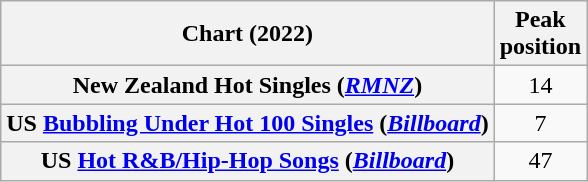<table class="wikitable sortable plainrowheaders" style="text-align:center">
<tr>
<th scope="col">Chart (2022)</th>
<th scope="col">Peak<br>position</th>
</tr>
<tr>
<th scope="row">New Zealand Hot Singles (<em><a href='#'>RMNZ</a></em>)</th>
<td>14</td>
</tr>
<tr>
<th scope="row">US <a href='#'>Bubbling Under Hot 100 Singles</a> (<em><a href='#'>Billboard</a></em>)</th>
<td>7</td>
</tr>
<tr>
<th scope="row">US <a href='#'>Hot R&B/Hip-Hop Songs</a> (<em><a href='#'>Billboard</a></em>)</th>
<td>47</td>
</tr>
</table>
